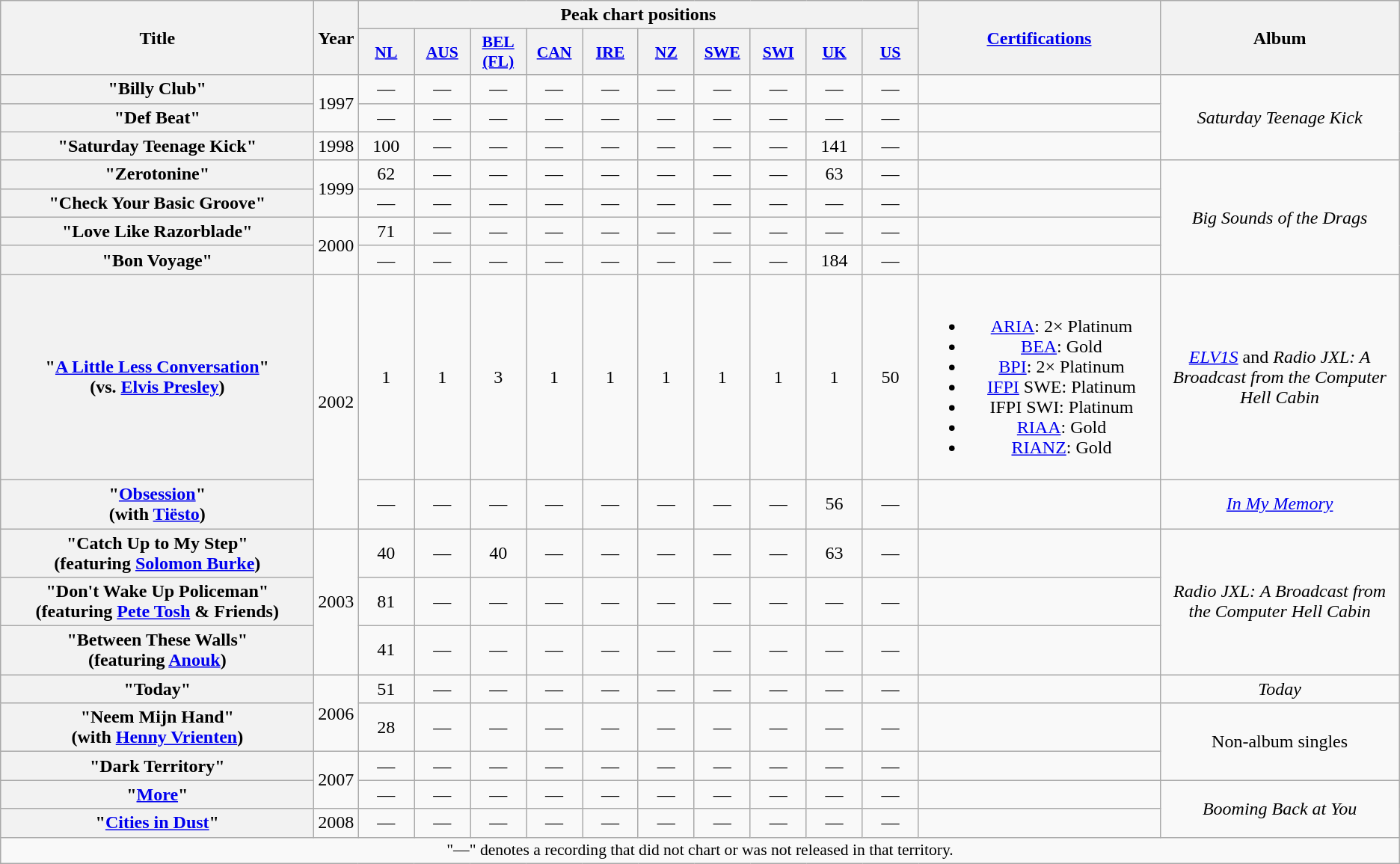<table class="wikitable plainrowheaders" style="text-align:center;">
<tr>
<th scope="col" rowspan="2" style="width:17em;">Title</th>
<th scope="col" rowspan="2">Year</th>
<th scope="col" colspan="10">Peak chart positions</th>
<th scope="col" rowspan="2" style="width:13em;"><a href='#'>Certifications</a></th>
<th scope="col" rowspan="2">Album</th>
</tr>
<tr>
<th style="width:3em;font-size:90%;"><a href='#'>NL</a><br></th>
<th style="width:3em;font-size:90%;"><a href='#'>AUS</a><br></th>
<th style="width:3em;font-size:90%;"><a href='#'>BEL<br>(FL)</a><br></th>
<th style="width:3em;font-size:90%;"><a href='#'>CAN</a><br></th>
<th style="width:3em;font-size:90%;"><a href='#'>IRE</a><br></th>
<th style="width:3em;font-size:90%;"><a href='#'>NZ</a><br></th>
<th style="width:3em;font-size:90%;"><a href='#'>SWE</a><br></th>
<th style="width:3em;font-size:90%;"><a href='#'>SWI</a><br></th>
<th style="width:3em;font-size:90%;"><a href='#'>UK</a><br></th>
<th style="width:3em;font-size:90%;"><a href='#'>US</a><br></th>
</tr>
<tr>
<th scope="row">"Billy Club"</th>
<td rowspan="2">1997</td>
<td>—</td>
<td>—</td>
<td>—</td>
<td>—</td>
<td>—</td>
<td>—</td>
<td>—</td>
<td>—</td>
<td>—</td>
<td>—</td>
<td></td>
<td rowspan="3"><em>Saturday Teenage Kick</em></td>
</tr>
<tr>
<th scope="row">"Def Beat"</th>
<td>—</td>
<td>—</td>
<td>—</td>
<td>—</td>
<td>—</td>
<td>—</td>
<td>—</td>
<td>—</td>
<td>—</td>
<td>—</td>
<td></td>
</tr>
<tr>
<th scope="row">"Saturday Teenage Kick"</th>
<td>1998</td>
<td>100</td>
<td>—</td>
<td>—</td>
<td>—</td>
<td>—</td>
<td>—</td>
<td>—</td>
<td>—</td>
<td>141</td>
<td>—</td>
<td></td>
</tr>
<tr>
<th scope="row">"Zerotonine"</th>
<td rowspan="2">1999</td>
<td>62</td>
<td>—</td>
<td>—</td>
<td>—</td>
<td>—</td>
<td>—</td>
<td>—</td>
<td>—</td>
<td>63</td>
<td>—</td>
<td></td>
<td rowspan="4"><em>Big Sounds of the Drags</em></td>
</tr>
<tr>
<th scope="row">"Check Your Basic Groove"</th>
<td>—</td>
<td>—</td>
<td>—</td>
<td>—</td>
<td>—</td>
<td>—</td>
<td>—</td>
<td>—</td>
<td>—</td>
<td>—</td>
<td></td>
</tr>
<tr>
<th scope="row">"Love Like Razorblade"</th>
<td rowspan="2">2000</td>
<td>71</td>
<td>—</td>
<td>—</td>
<td>—</td>
<td>—</td>
<td>—</td>
<td>—</td>
<td>—</td>
<td>—</td>
<td>—</td>
<td></td>
</tr>
<tr>
<th scope="row">"Bon Voyage"</th>
<td>—</td>
<td>—</td>
<td>—</td>
<td>—</td>
<td>—</td>
<td>—</td>
<td>—</td>
<td>—</td>
<td>184</td>
<td>—</td>
<td></td>
</tr>
<tr>
<th scope="row">"<a href='#'>A Little Less Conversation</a>"<br><span>(vs. <a href='#'>Elvis Presley</a>)</span></th>
<td rowspan="2">2002</td>
<td>1</td>
<td>1</td>
<td>3</td>
<td>1</td>
<td>1</td>
<td>1</td>
<td>1</td>
<td>1</td>
<td>1</td>
<td>50</td>
<td><br><ul><li><a href='#'>ARIA</a>: 2× Platinum</li><li><a href='#'>BEA</a>: Gold</li><li><a href='#'>BPI</a>: 2× Platinum</li><li><a href='#'>IFPI</a> SWE: Platinum</li><li>IFPI SWI: Platinum</li><li><a href='#'>RIAA</a>: Gold</li><li><a href='#'>RIANZ</a>: Gold</li></ul></td>
<td><em><a href='#'>ELV1S</a></em> and <em>Radio JXL: A Broadcast from the Computer Hell Cabin</em></td>
</tr>
<tr>
<th scope="row">"<a href='#'>Obsession</a>"<br><span>(with <a href='#'>Tiësto</a>)</span></th>
<td>—</td>
<td>—</td>
<td>—</td>
<td>—</td>
<td>—</td>
<td>—</td>
<td>—</td>
<td>—</td>
<td>56</td>
<td>—</td>
<td></td>
<td><em><a href='#'>In My Memory</a></em></td>
</tr>
<tr>
<th scope="row">"Catch Up to My Step"<br><span>(featuring <a href='#'>Solomon Burke</a>)</span></th>
<td rowspan="3">2003</td>
<td>40</td>
<td>—</td>
<td>40</td>
<td>—</td>
<td>—</td>
<td>—</td>
<td>—</td>
<td>—</td>
<td>63</td>
<td>—</td>
<td></td>
<td rowspan="3"><em>Radio JXL: A Broadcast from the Computer Hell Cabin</em></td>
</tr>
<tr>
<th scope="row">"Don't Wake Up Policeman"<br><span>(featuring <a href='#'>Pete Tosh</a> & Friends)</span></th>
<td>81</td>
<td>—</td>
<td>—</td>
<td>—</td>
<td>—</td>
<td>—</td>
<td>—</td>
<td>—</td>
<td>—</td>
<td>—</td>
<td></td>
</tr>
<tr>
<th scope="row">"Between These Walls"<br><span>(featuring <a href='#'>Anouk</a>)</span></th>
<td>41</td>
<td>—</td>
<td>—</td>
<td>—</td>
<td>—</td>
<td>—</td>
<td>—</td>
<td>—</td>
<td>—</td>
<td>—</td>
<td></td>
</tr>
<tr>
<th scope="row">"Today"</th>
<td rowspan="2">2006</td>
<td>51</td>
<td>—</td>
<td>—</td>
<td>—</td>
<td>—</td>
<td>—</td>
<td>—</td>
<td>—</td>
<td>—</td>
<td>—</td>
<td></td>
<td><em>Today</em></td>
</tr>
<tr>
<th scope="row">"Neem Mijn Hand"<br><span>(with <a href='#'>Henny Vrienten</a>)</span></th>
<td>28</td>
<td>—</td>
<td>—</td>
<td>—</td>
<td>—</td>
<td>—</td>
<td>—</td>
<td>—</td>
<td>—</td>
<td>—</td>
<td></td>
<td rowspan="2">Non-album singles</td>
</tr>
<tr>
<th scope="row">"Dark Territory"</th>
<td rowspan="2">2007</td>
<td>—</td>
<td>—</td>
<td>—</td>
<td>—</td>
<td>—</td>
<td>—</td>
<td>—</td>
<td>—</td>
<td>—</td>
<td>—</td>
<td></td>
</tr>
<tr>
<th scope="row">"<a href='#'>More</a>"</th>
<td>—</td>
<td>—</td>
<td>—</td>
<td>—</td>
<td>—</td>
<td>—</td>
<td>—</td>
<td>—</td>
<td>—</td>
<td>—</td>
<td></td>
<td rowspan="2"><em>Booming Back at You</em></td>
</tr>
<tr>
<th scope="row">"<a href='#'>Cities in Dust</a>"</th>
<td>2008</td>
<td>—</td>
<td>—</td>
<td>—</td>
<td>—</td>
<td>—</td>
<td>—</td>
<td>—</td>
<td>—</td>
<td>—</td>
<td>—</td>
<td></td>
</tr>
<tr>
<td colspan="14" style="font-size:90%">"—" denotes a recording that did not chart or was not released in that territory.</td>
</tr>
</table>
